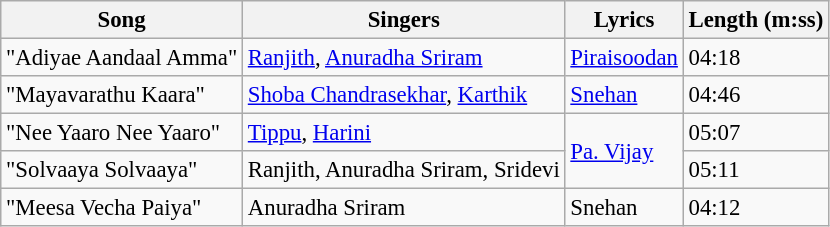<table class="wikitable" style="font-size:95%;">
<tr>
<th>Song</th>
<th>Singers</th>
<th>Lyrics</th>
<th>Length (m:ss)</th>
</tr>
<tr>
<td>"Adiyae Aandaal Amma"</td>
<td><a href='#'>Ranjith</a>, <a href='#'>Anuradha Sriram</a></td>
<td><a href='#'>Piraisoodan</a></td>
<td>04:18</td>
</tr>
<tr>
<td>"Mayavarathu Kaara"</td>
<td><a href='#'>Shoba Chandrasekhar</a>, <a href='#'>Karthik</a></td>
<td><a href='#'>Snehan</a></td>
<td>04:46</td>
</tr>
<tr>
<td>"Nee Yaaro Nee Yaaro"</td>
<td><a href='#'>Tippu</a>, <a href='#'>Harini</a></td>
<td rowspan=2><a href='#'>Pa. Vijay</a></td>
<td>05:07</td>
</tr>
<tr>
<td>"Solvaaya Solvaaya"</td>
<td>Ranjith, Anuradha Sriram, Sridevi</td>
<td>05:11</td>
</tr>
<tr>
<td>"Meesa Vecha Paiya"</td>
<td>Anuradha Sriram</td>
<td>Snehan</td>
<td>04:12</td>
</tr>
</table>
